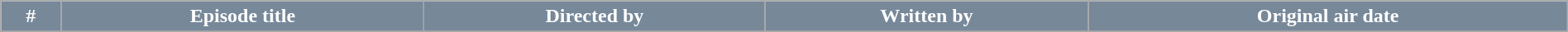<table class="wikitable plainrowheaders" style="margin: auto; width: 100%">
<tr>
<th style="background:#778899; color:#fff;">#</th>
<th style="background:#778899; color:#fff;">Episode title</th>
<th style="background:#778899; color:#fff;">Directed by</th>
<th style="background:#778899; color:#fff;">Written by</th>
<th style="background:#778899; color:#fff;">Original air date</th>
</tr>
<tr>
</tr>
</table>
